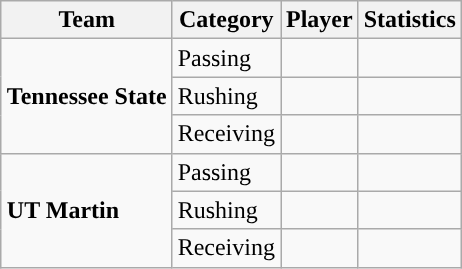<table class="wikitable" style="float: right;">
<tr>
<th>Team</th>
<th>Category</th>
<th>Player</th>
<th>Statistics</th>
</tr>
<tr>
<td rowspan=3><strong>Tennessee State</strong></td>
<td>Passing</td>
<td></td>
<td></td>
</tr>
<tr>
<td>Rushing</td>
<td></td>
<td></td>
</tr>
<tr>
<td>Receiving</td>
<td></td>
<td></td>
</tr>
<tr>
<td rowspan=3><strong>UT Martin</strong></td>
<td>Passing</td>
<td></td>
<td></td>
</tr>
<tr>
<td>Rushing</td>
<td></td>
<td></td>
</tr>
<tr>
<td>Receiving</td>
<td></td>
<td></td>
</tr>
</table>
